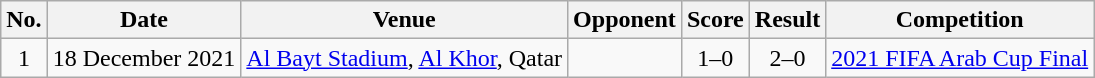<table class="wikitable sortable">
<tr>
<th scope="col">No.</th>
<th scope="col">Date</th>
<th scope="col">Venue</th>
<th scope="col">Opponent</th>
<th scope="col">Score</th>
<th scope="col">Result</th>
<th scope="col">Competition</th>
</tr>
<tr>
<td align="center">1</td>
<td>18 December 2021</td>
<td><a href='#'>Al Bayt Stadium</a>, <a href='#'>Al Khor</a>, Qatar</td>
<td></td>
<td align="center">1–0</td>
<td align="center">2–0 </td>
<td><a href='#'>2021 FIFA Arab Cup Final</a></td>
</tr>
</table>
